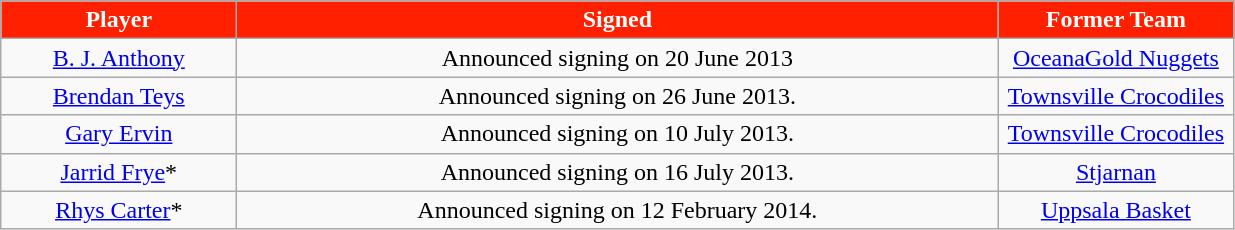<table class="wikitable sortable sortable">
<tr>
<th style="background:#ff2000; color:#ffffff" width=150>Player</th>
<th style="background:#ff2000; color:#ffffff" width=500>Signed</th>
<th style="background:#ff2000; color:#ffffff" width=150>Former Team</th>
</tr>
<tr style="text-align: center">
<td><a href='#'>B. J. Anthony</a></td>
<td>Announced signing on 20 June 2013</td>
<td><a href='#'>OceanaGold Nuggets</a></td>
</tr>
<tr style="text-align: center">
<td><a href='#'>Brendan Teys</a></td>
<td>Announced signing on 26 June 2013.</td>
<td><a href='#'>Townsville Crocodiles</a></td>
</tr>
<tr style="text-align: center">
<td><a href='#'>Gary Ervin</a></td>
<td>Announced signing on 10 July 2013.</td>
<td><a href='#'>Townsville Crocodiles</a></td>
</tr>
<tr style="text-align: center">
<td><a href='#'>Jarrid Frye</a>*</td>
<td>Announced signing on 16 July 2013.</td>
<td><a href='#'>Stjarnan</a></td>
</tr>
<tr style="text-align: center">
<td><a href='#'>Rhys Carter</a>*</td>
<td>Announced signing on 12 February 2014.</td>
<td><a href='#'>Uppsala Basket</a></td>
</tr>
</table>
